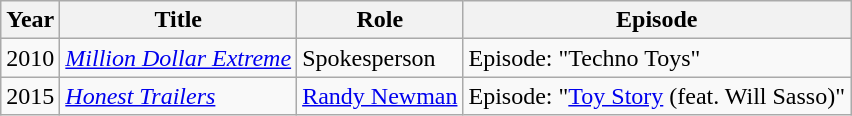<table class="wikitable">
<tr>
<th>Year</th>
<th>Title</th>
<th>Role</th>
<th>Episode</th>
</tr>
<tr>
<td>2010</td>
<td><em><a href='#'>Million Dollar Extreme</a></em></td>
<td>Spokesperson</td>
<td>Episode: "Techno Toys"</td>
</tr>
<tr>
<td>2015</td>
<td><em><a href='#'>Honest Trailers</a></em></td>
<td><a href='#'>Randy Newman</a></td>
<td>Episode: "<a href='#'>Toy Story</a> (feat. Will Sasso)"</td>
</tr>
</table>
